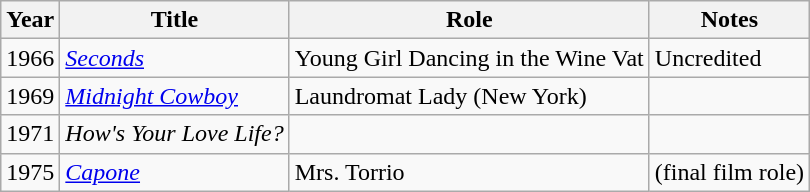<table class="wikitable">
<tr>
<th>Year</th>
<th>Title</th>
<th>Role</th>
<th>Notes</th>
</tr>
<tr>
<td>1966</td>
<td><em><a href='#'>Seconds</a></em></td>
<td>Young Girl Dancing in the Wine Vat</td>
<td>Uncredited</td>
</tr>
<tr>
<td>1969</td>
<td><em><a href='#'>Midnight Cowboy</a></em></td>
<td>Laundromat Lady (New York)</td>
<td></td>
</tr>
<tr>
<td>1971</td>
<td><em>How's Your Love Life?</em></td>
<td></td>
<td></td>
</tr>
<tr>
<td>1975</td>
<td><em><a href='#'>Capone</a></em></td>
<td>Mrs. Torrio</td>
<td>(final film role)</td>
</tr>
</table>
